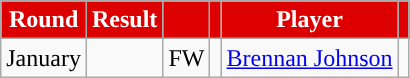<table class="wikitable" style="text-align:center">
<tr>
<th style="background:#DD0000; color:#FFFFFF;">Round</th>
<th style="background:#DD0000; color:#FFFFFF;">Result</th>
<th style="background:#DD0000; color:#FFFFFF;"></th>
<th style="background:#DD0000; color:#FFFFFF;"></th>
<th style="background:#DD0000;color:#FFFFFF;">Player</th>
<th style="background:#DD0000; color:#FFFFFF;"></th>
</tr>
<tr>
<td>January</td>
<td></td>
<td>FW</td>
<td></td>
<td><a href='#'>Brennan Johnson</a></td>
<td></td>
</tr>
</table>
